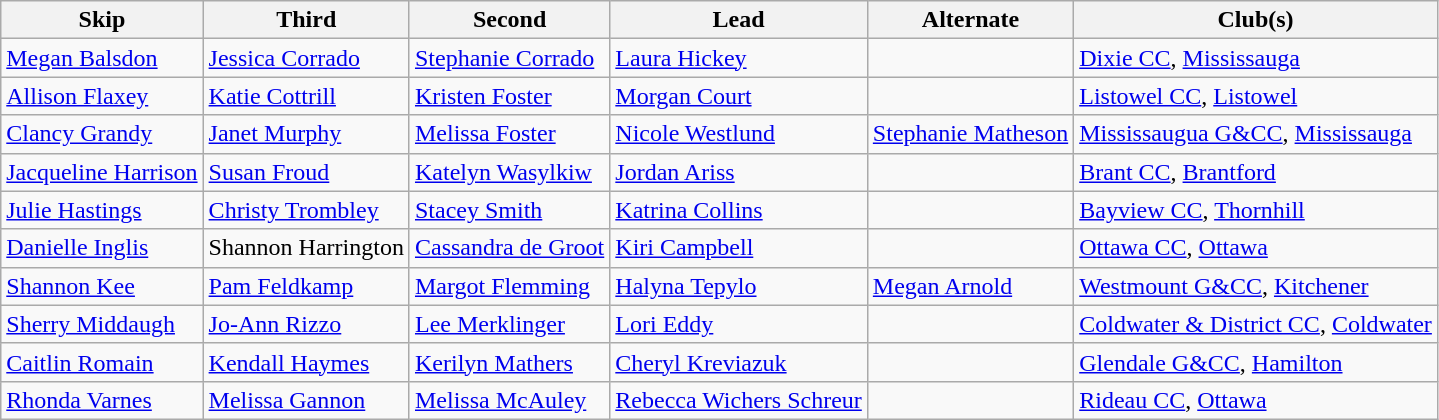<table class="wikitable" border="1">
<tr>
<th>Skip</th>
<th>Third</th>
<th>Second</th>
<th>Lead</th>
<th>Alternate</th>
<th>Club(s)</th>
</tr>
<tr>
<td><a href='#'>Megan Balsdon</a></td>
<td><a href='#'>Jessica Corrado</a></td>
<td><a href='#'>Stephanie Corrado</a></td>
<td><a href='#'>Laura Hickey</a></td>
<td></td>
<td><a href='#'>Dixie CC</a>, <a href='#'>Mississauga</a></td>
</tr>
<tr>
<td><a href='#'>Allison Flaxey</a></td>
<td><a href='#'>Katie Cottrill</a></td>
<td><a href='#'>Kristen Foster</a></td>
<td><a href='#'>Morgan Court</a></td>
<td></td>
<td><a href='#'>Listowel CC</a>, <a href='#'>Listowel</a></td>
</tr>
<tr>
<td><a href='#'>Clancy Grandy</a></td>
<td><a href='#'>Janet Murphy</a></td>
<td><a href='#'>Melissa Foster</a></td>
<td><a href='#'>Nicole Westlund</a></td>
<td><a href='#'>Stephanie Matheson</a></td>
<td><a href='#'>Mississaugua G&CC</a>, <a href='#'>Mississauga</a></td>
</tr>
<tr>
<td><a href='#'>Jacqueline Harrison</a></td>
<td><a href='#'>Susan Froud</a></td>
<td><a href='#'>Katelyn Wasylkiw</a></td>
<td><a href='#'>Jordan Ariss</a></td>
<td></td>
<td><a href='#'>Brant CC</a>, <a href='#'>Brantford</a></td>
</tr>
<tr>
<td><a href='#'>Julie Hastings</a></td>
<td><a href='#'>Christy Trombley</a></td>
<td><a href='#'>Stacey Smith</a></td>
<td><a href='#'>Katrina Collins</a></td>
<td></td>
<td><a href='#'>Bayview CC</a>, <a href='#'>Thornhill</a></td>
</tr>
<tr>
<td><a href='#'>Danielle Inglis</a></td>
<td>Shannon Harrington</td>
<td><a href='#'>Cassandra de Groot</a></td>
<td><a href='#'>Kiri Campbell</a></td>
<td></td>
<td><a href='#'>Ottawa CC</a>, <a href='#'>Ottawa</a></td>
</tr>
<tr>
<td><a href='#'>Shannon Kee</a></td>
<td><a href='#'>Pam Feldkamp</a></td>
<td><a href='#'>Margot Flemming</a></td>
<td><a href='#'>Halyna Tepylo</a></td>
<td><a href='#'>Megan Arnold</a></td>
<td><a href='#'>Westmount G&CC</a>, <a href='#'>Kitchener</a></td>
</tr>
<tr>
<td><a href='#'>Sherry Middaugh</a></td>
<td><a href='#'>Jo-Ann Rizzo</a></td>
<td><a href='#'>Lee Merklinger</a></td>
<td><a href='#'>Lori Eddy</a></td>
<td></td>
<td><a href='#'>Coldwater & District CC</a>, <a href='#'>Coldwater</a></td>
</tr>
<tr>
<td><a href='#'>Caitlin Romain</a></td>
<td><a href='#'>Kendall Haymes</a></td>
<td><a href='#'>Kerilyn Mathers</a></td>
<td><a href='#'>Cheryl Kreviazuk</a></td>
<td></td>
<td><a href='#'>Glendale G&CC</a>, <a href='#'>Hamilton</a></td>
</tr>
<tr>
<td><a href='#'>Rhonda Varnes</a></td>
<td><a href='#'>Melissa Gannon</a></td>
<td><a href='#'>Melissa McAuley</a></td>
<td><a href='#'>Rebecca Wichers Schreur</a></td>
<td></td>
<td><a href='#'>Rideau CC</a>, <a href='#'>Ottawa</a></td>
</tr>
</table>
